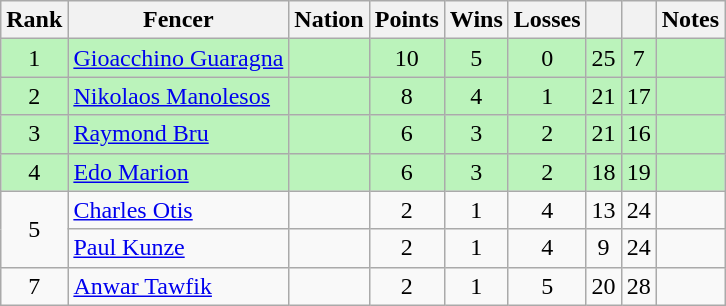<table class="wikitable sortable" style="text-align: center;">
<tr>
<th>Rank</th>
<th>Fencer</th>
<th>Nation</th>
<th>Points</th>
<th>Wins</th>
<th>Losses</th>
<th></th>
<th></th>
<th>Notes</th>
</tr>
<tr style="background:#bbf3bb;">
<td>1</td>
<td align=left><a href='#'>Gioacchino Guaragna</a></td>
<td align=left></td>
<td>10</td>
<td>5</td>
<td>0</td>
<td>25</td>
<td>7</td>
<td></td>
</tr>
<tr style="background:#bbf3bb;">
<td>2</td>
<td align=left><a href='#'>Nikolaos Manolesos</a></td>
<td align=left></td>
<td>8</td>
<td>4</td>
<td>1</td>
<td>21</td>
<td>17</td>
<td></td>
</tr>
<tr style="background:#bbf3bb;">
<td>3</td>
<td align=left><a href='#'>Raymond Bru</a></td>
<td align=left></td>
<td>6</td>
<td>3</td>
<td>2</td>
<td>21</td>
<td>16</td>
<td></td>
</tr>
<tr style="background:#bbf3bb;">
<td>4</td>
<td align=left><a href='#'>Edo Marion</a></td>
<td align=left></td>
<td>6</td>
<td>3</td>
<td>2</td>
<td>18</td>
<td>19</td>
<td></td>
</tr>
<tr>
<td rowspan=2>5</td>
<td align=left><a href='#'>Charles Otis</a></td>
<td align=left></td>
<td>2</td>
<td>1</td>
<td>4</td>
<td>13</td>
<td>24</td>
<td></td>
</tr>
<tr>
<td align=left><a href='#'>Paul Kunze</a></td>
<td align=left></td>
<td>2</td>
<td>1</td>
<td>4</td>
<td>9</td>
<td>24</td>
<td></td>
</tr>
<tr>
<td>7</td>
<td align=left><a href='#'>Anwar Tawfik</a></td>
<td align=left></td>
<td>2</td>
<td>1</td>
<td>5</td>
<td>20</td>
<td>28</td>
<td></td>
</tr>
</table>
